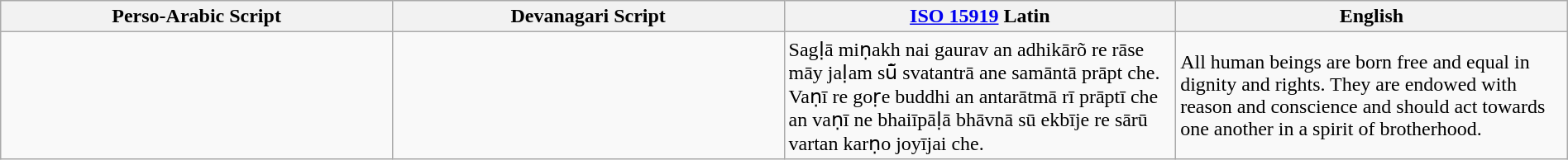<table class="wikitable" style="table-layout:fixed;width:100%">
<tr>
<th>Perso-Arabic Script</th>
<th>Devanagari Script</th>
<th><a href='#'>ISO 15919</a> Latin</th>
<th>English</th>
</tr>
<tr>
<td dir="rtl" style="font-size:100%;line-height:1.35;"></td>
<td></td>
<td>Sagḷā miṇakh nai gaurav an adhikārõ re rāse māy jaḷam sū̃ svatantrā ane samāntā prāpt che. Vaṇī re goṛe buddhi an antarātmā rī prāptī che an vaṇī ne bhaiīpāḷā bhāvnā sū ekbīje re sārū vartan karṇo joyījai che.</td>
<td>All human beings are born free and equal in dignity and rights. They are endowed with reason and conscience and should act towards one another in a spirit of brotherhood.</td>
</tr>
</table>
